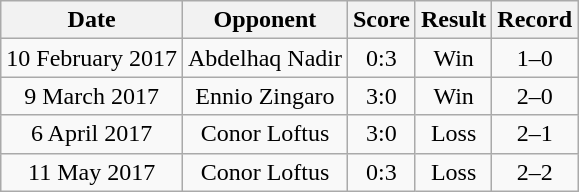<table class="wikitable" width="auto" style="text-align: center">
<tr>
<th>Date</th>
<th>Opponent</th>
<th>Score</th>
<th>Result</th>
<th>Record</th>
</tr>
<tr>
<td>10 February 2017</td>
<td> Abdelhaq Nadir</td>
<td>0:3</td>
<td>Win</td>
<td>1–0</td>
</tr>
<tr>
<td>9 March 2017</td>
<td> Ennio Zingaro</td>
<td>3:0</td>
<td>Win</td>
<td>2–0</td>
</tr>
<tr>
<td>6 April 2017</td>
<td> Conor Loftus</td>
<td>3:0</td>
<td>Loss</td>
<td>2–1</td>
</tr>
<tr>
<td>11 May 2017</td>
<td> Conor Loftus</td>
<td>0:3</td>
<td>Loss</td>
<td>2–2</td>
</tr>
</table>
